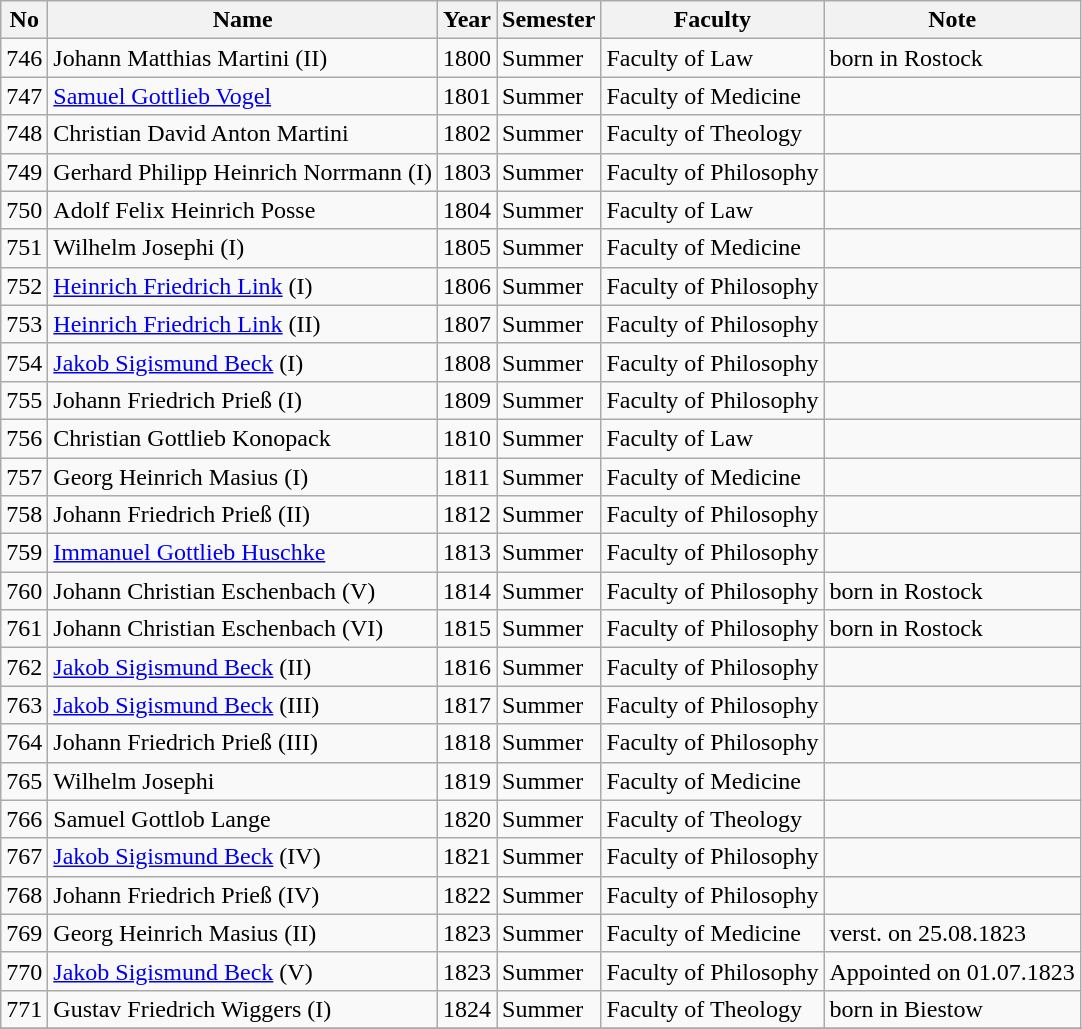<table class="wikitable">
<tr>
<th bgcolor="silver">No</th>
<th bgcolor="silver">Name</th>
<th bgcolor="silver">Year</th>
<th bgcolor="silver">Semester</th>
<th bgcolor="silver">Faculty</th>
<th bgcolor="silver">Note</th>
</tr>
<tr>
<td>746</td>
<td>Johann Matthias Martini (II)</td>
<td>1800</td>
<td>Summer</td>
<td>Faculty of Law</td>
<td>born in Rostock</td>
</tr>
<tr>
<td>747</td>
<td><a href='#'>Samuel Gottlieb Vogel</a></td>
<td>1801</td>
<td>Summer</td>
<td>Faculty of Medicine</td>
<td></td>
</tr>
<tr>
<td>748</td>
<td>Christian David Anton Martini</td>
<td>1802</td>
<td>Summer</td>
<td>Faculty of Theology</td>
<td></td>
</tr>
<tr>
<td>749</td>
<td>Gerhard Philipp Heinrich Norrmann (I)</td>
<td>1803</td>
<td>Summer</td>
<td>Faculty of Philosophy</td>
<td></td>
</tr>
<tr>
<td>750</td>
<td>Adolf Felix Heinrich Posse<br></td>
<td>1804</td>
<td>Summer</td>
<td>Faculty of Law</td>
<td></td>
</tr>
<tr>
<td>751</td>
<td>Wilhelm Josephi (I)</td>
<td>1805</td>
<td>Summer</td>
<td>Faculty of Medicine</td>
<td></td>
</tr>
<tr>
<td>752</td>
<td><a href='#'>Heinrich Friedrich Link</a> (I)</td>
<td>1806</td>
<td>Summer</td>
<td>Faculty of Philosophy</td>
<td></td>
</tr>
<tr>
<td>753</td>
<td><a href='#'>Heinrich Friedrich Link</a> (II)</td>
<td>1807</td>
<td>Summer</td>
<td>Faculty of Philosophy</td>
<td></td>
</tr>
<tr>
<td>754</td>
<td><a href='#'>Jakob Sigismund Beck</a> (I)</td>
<td>1808</td>
<td>Summer</td>
<td>Faculty of Philosophy</td>
<td></td>
</tr>
<tr>
<td>755</td>
<td>Johann Friedrich Prieß (I)</td>
<td>1809</td>
<td>Summer</td>
<td>Faculty of Philosophy</td>
<td></td>
</tr>
<tr>
<td>756</td>
<td>Christian Gottlieb Konopack</td>
<td>1810</td>
<td>Summer</td>
<td>Faculty of Law</td>
<td></td>
</tr>
<tr>
<td>757</td>
<td>Georg Heinrich Masius (I)</td>
<td>1811</td>
<td>Summer</td>
<td>Faculty of Medicine</td>
<td></td>
</tr>
<tr>
<td>758</td>
<td>Johann Friedrich Prieß (II)</td>
<td>1812</td>
<td>Summer</td>
<td>Faculty of Philosophy</td>
<td></td>
</tr>
<tr>
<td>759</td>
<td><a href='#'>Immanuel Gottlieb Huschke</a></td>
<td>1813</td>
<td>Summer</td>
<td>Faculty of Philosophy</td>
<td></td>
</tr>
<tr>
<td>760</td>
<td>Johann Christian Eschenbach (V)</td>
<td>1814</td>
<td>Summer</td>
<td>Faculty of Philosophy</td>
<td>born in Rostock</td>
</tr>
<tr>
<td>761</td>
<td>Johann Christian Eschenbach (VI)</td>
<td>1815</td>
<td>Summer</td>
<td>Faculty of Philosophy</td>
<td>born in Rostock</td>
</tr>
<tr>
<td>762</td>
<td><a href='#'>Jakob Sigismund Beck</a> (II)</td>
<td>1816</td>
<td>Summer</td>
<td>Faculty of Philosophy</td>
<td></td>
</tr>
<tr>
<td>763</td>
<td><a href='#'>Jakob Sigismund Beck</a> (III)</td>
<td>1817</td>
<td>Summer</td>
<td>Faculty of Philosophy</td>
<td></td>
</tr>
<tr>
<td>764</td>
<td>Johann Friedrich Prieß (III)</td>
<td>1818</td>
<td>Summer</td>
<td>Faculty of Philosophy</td>
<td></td>
</tr>
<tr>
<td>765</td>
<td>Wilhelm Josephi</td>
<td>1819</td>
<td>Summer</td>
<td>Faculty of Medicine</td>
<td></td>
</tr>
<tr>
<td>766</td>
<td>Samuel Gottlob Lange</td>
<td>1820</td>
<td>Summer</td>
<td>Faculty of Theology</td>
<td></td>
</tr>
<tr>
<td>767</td>
<td><a href='#'>Jakob Sigismund Beck</a> (IV)</td>
<td>1821</td>
<td>Summer</td>
<td>Faculty of Philosophy</td>
<td></td>
</tr>
<tr>
<td>768</td>
<td>Johann Friedrich Prieß (IV)</td>
<td>1822</td>
<td>Summer</td>
<td>Faculty of Philosophy</td>
<td></td>
</tr>
<tr>
<td>769</td>
<td>Georg Heinrich Masius (II)</td>
<td>1823</td>
<td>Summer</td>
<td>Faculty of Medicine</td>
<td>verst. on 25.08.1823</td>
</tr>
<tr>
<td>770</td>
<td><a href='#'>Jakob Sigismund Beck</a> (V)</td>
<td>1823</td>
<td>Summer</td>
<td>Faculty of Philosophy</td>
<td>Appointed on 01.07.1823</td>
</tr>
<tr>
<td>771</td>
<td>Gustav Friedrich Wiggers (I)</td>
<td>1824</td>
<td>Summer</td>
<td>Faculty of Theology</td>
<td>born in Biestow</td>
</tr>
<tr>
</tr>
</table>
